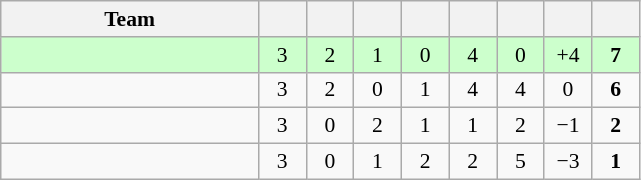<table class="wikitable" style="text-align: center; font-size: 90%;">
<tr>
<th width=165>Team</th>
<th width=25></th>
<th width=25></th>
<th width=25></th>
<th width=25></th>
<th width=25></th>
<th width=25></th>
<th width=25></th>
<th width=25></th>
</tr>
<tr style="background:#cfc;">
<td align="left"></td>
<td>3</td>
<td>2</td>
<td>1</td>
<td>0</td>
<td>4</td>
<td>0</td>
<td>+4</td>
<td><strong>7</strong></td>
</tr>
<tr>
<td align="left"></td>
<td>3</td>
<td>2</td>
<td>0</td>
<td>1</td>
<td>4</td>
<td>4</td>
<td>0</td>
<td><strong>6</strong></td>
</tr>
<tr>
<td align="left"></td>
<td>3</td>
<td>0</td>
<td>2</td>
<td>1</td>
<td>1</td>
<td>2</td>
<td>−1</td>
<td><strong>2</strong></td>
</tr>
<tr>
<td align="left"><em></em></td>
<td>3</td>
<td>0</td>
<td>1</td>
<td>2</td>
<td>2</td>
<td>5</td>
<td>−3</td>
<td><strong>1</strong></td>
</tr>
</table>
